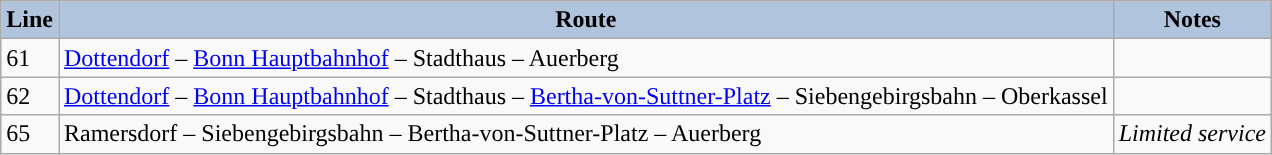<table class="wikitable">
<tr>
<th style="background: lightsteelblue;">Line</th>
<th style="background: lightsteelblue;">Route</th>
<th style="background: lightsteelblue;">Notes</th>
</tr>
<tr>
<td style="background-color:#">61</td>
<td><a href='#'>Dottendorf</a> – <a href='#'>Bonn Hauptbahnhof</a> – Stadthaus – Auerberg</td>
<td> </td>
</tr>
<tr>
<td style="background-color:#">62</td>
<td><a href='#'>Dottendorf</a> – <a href='#'>Bonn Hauptbahnhof</a> – Stadthaus – <a href='#'>Bertha-von-Suttner-Platz</a> – Siebengebirgsbahn – Oberkassel</td>
<td> </td>
</tr>
<tr>
<td style="background-color:#">65</td>
<td>Ramersdorf – Siebengebirgsbahn – Bertha-von-Suttner-Platz – Auerberg</td>
<td><em>Limited service</em></td>
</tr>
</table>
